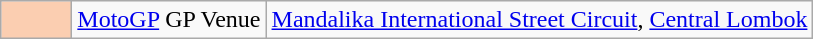<table class="wikitable">
<tr>
<td width=40px align=center style="background-color:#FBCEB1"></td>
<td><a href='#'>MotoGP</a> GP Venue</td>
<td><a href='#'>Mandalika International Street Circuit</a>, <a href='#'>Central Lombok</a></td>
</tr>
</table>
